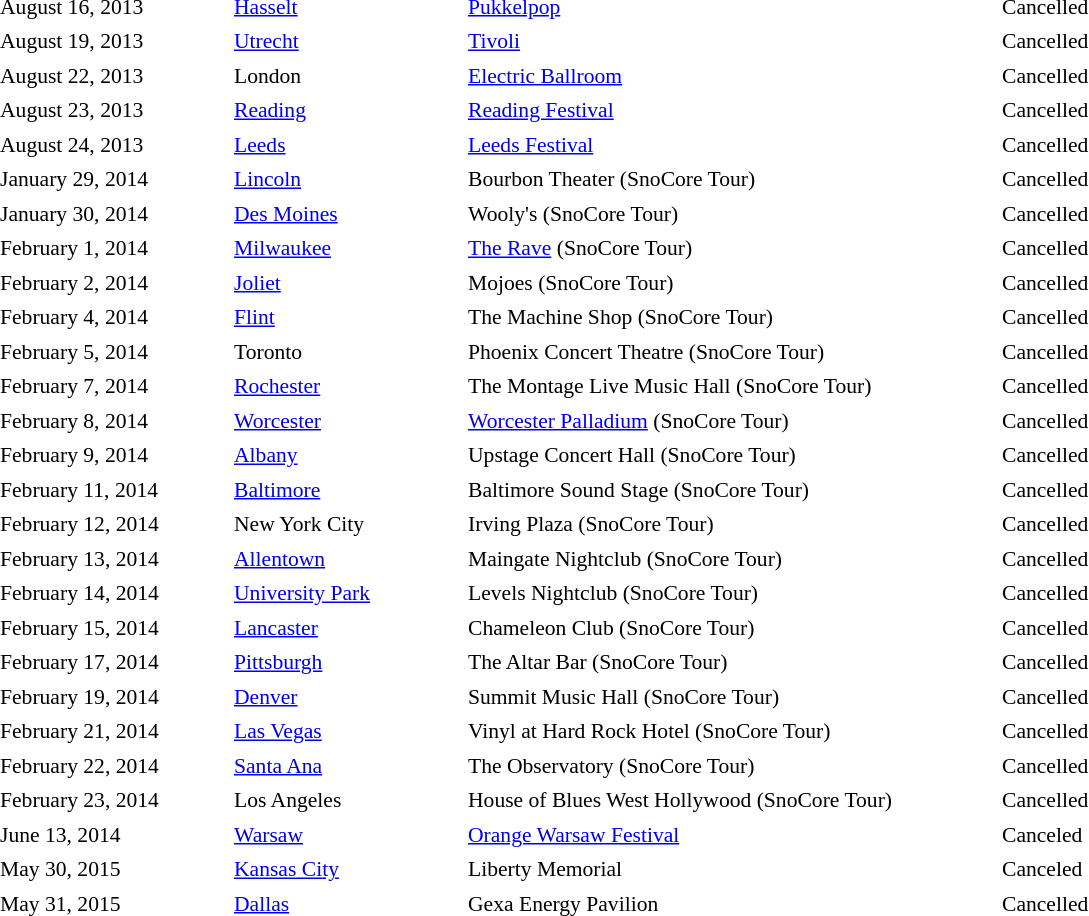<table cellpadding="2" style="border: 0px solid darkgray; font-size:90%">
<tr>
<th width="150"></th>
<th width="150"></th>
<th width="350"></th>
<th width="300"></th>
</tr>
<tr border="0">
</tr>
<tr>
<td>August 16, 2013</td>
<td><a href='#'>Hasselt</a></td>
<td><a href='#'>Pukkelpop</a></td>
<td>Cancelled</td>
</tr>
<tr>
<td>August 19, 2013</td>
<td><a href='#'>Utrecht</a></td>
<td><a href='#'>Tivoli</a></td>
<td>Cancelled</td>
</tr>
<tr>
<td>August 22, 2013</td>
<td>London</td>
<td><a href='#'>Electric Ballroom</a></td>
<td>Cancelled</td>
</tr>
<tr>
<td>August 23, 2013</td>
<td><a href='#'>Reading</a></td>
<td><a href='#'>Reading Festival</a></td>
<td>Cancelled</td>
</tr>
<tr>
<td>August 24, 2013</td>
<td><a href='#'>Leeds</a></td>
<td><a href='#'>Leeds Festival</a></td>
<td>Cancelled</td>
</tr>
<tr>
<td>January 29, 2014</td>
<td><a href='#'>Lincoln</a></td>
<td>Bourbon Theater (SnoCore Tour)</td>
<td>Cancelled</td>
</tr>
<tr>
<td>January 30, 2014</td>
<td><a href='#'>Des Moines</a></td>
<td>Wooly's (SnoCore Tour)</td>
<td>Cancelled</td>
</tr>
<tr>
<td>February 1, 2014</td>
<td><a href='#'>Milwaukee</a></td>
<td><a href='#'>The Rave</a> (SnoCore Tour)</td>
<td>Cancelled</td>
</tr>
<tr>
<td>February 2, 2014</td>
<td><a href='#'>Joliet</a></td>
<td>Mojoes (SnoCore Tour)</td>
<td>Cancelled</td>
</tr>
<tr>
<td>February 4, 2014</td>
<td><a href='#'>Flint</a></td>
<td>The Machine Shop (SnoCore Tour)</td>
<td>Cancelled</td>
</tr>
<tr>
<td>February 5, 2014</td>
<td>Toronto</td>
<td>Phoenix Concert Theatre (SnoCore Tour)</td>
<td>Cancelled</td>
</tr>
<tr>
<td>February 7, 2014</td>
<td><a href='#'>Rochester</a></td>
<td>The Montage Live Music Hall (SnoCore Tour)</td>
<td>Cancelled</td>
</tr>
<tr>
<td>February 8, 2014</td>
<td><a href='#'>Worcester</a></td>
<td><a href='#'>Worcester Palladium</a> (SnoCore Tour)</td>
<td>Cancelled</td>
</tr>
<tr>
<td>February 9, 2014</td>
<td><a href='#'>Albany</a></td>
<td>Upstage Concert Hall (SnoCore Tour)</td>
<td>Cancelled</td>
</tr>
<tr>
<td>February 11, 2014</td>
<td><a href='#'>Baltimore</a></td>
<td>Baltimore Sound Stage (SnoCore Tour)</td>
<td>Cancelled</td>
</tr>
<tr>
<td>February 12, 2014</td>
<td>New York City</td>
<td>Irving Plaza (SnoCore Tour)</td>
<td>Cancelled</td>
</tr>
<tr>
<td>February 13, 2014</td>
<td><a href='#'>Allentown</a></td>
<td>Maingate Nightclub (SnoCore Tour)</td>
<td>Cancelled</td>
</tr>
<tr>
<td>February 14, 2014</td>
<td><a href='#'>University Park</a></td>
<td>Levels Nightclub (SnoCore Tour)</td>
<td>Cancelled</td>
</tr>
<tr>
<td>February 15, 2014</td>
<td><a href='#'>Lancaster</a></td>
<td>Chameleon Club (SnoCore Tour)</td>
<td>Cancelled</td>
</tr>
<tr>
<td>February 17, 2014</td>
<td><a href='#'>Pittsburgh</a></td>
<td>The Altar Bar (SnoCore Tour)</td>
<td>Cancelled</td>
</tr>
<tr>
<td>February 19, 2014</td>
<td><a href='#'>Denver</a></td>
<td>Summit Music Hall (SnoCore Tour)</td>
<td>Cancelled</td>
</tr>
<tr>
<td>February 21, 2014</td>
<td><a href='#'>Las Vegas</a></td>
<td>Vinyl at Hard Rock Hotel (SnoCore Tour)</td>
<td>Cancelled</td>
</tr>
<tr>
<td>February 22, 2014</td>
<td><a href='#'>Santa Ana</a></td>
<td>The Observatory (SnoCore Tour)</td>
<td>Cancelled</td>
</tr>
<tr>
<td>February 23, 2014</td>
<td>Los Angeles</td>
<td>House of Blues West Hollywood (SnoCore Tour)</td>
<td>Cancelled</td>
</tr>
<tr>
<td>June 13, 2014</td>
<td><a href='#'>Warsaw</a></td>
<td><a href='#'>Orange Warsaw Festival</a></td>
<td>Canceled</td>
</tr>
<tr>
<td>May 30, 2015</td>
<td><a href='#'>Kansas City</a></td>
<td>Liberty Memorial</td>
<td>Canceled</td>
</tr>
<tr>
<td>May 31, 2015</td>
<td><a href='#'>Dallas</a></td>
<td>Gexa Energy Pavilion</td>
<td>Cancelled</td>
</tr>
</table>
